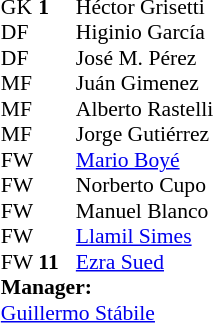<table style="font-size: 90%; margin:0.5em auto;" cellspacing="0" cellpadding="0">
<tr>
<th width=25></th>
<th width=25></th>
</tr>
<tr>
<td>GK</td>
<td><strong>1</strong></td>
<td> Héctor Grisetti</td>
</tr>
<tr>
<td>DF</td>
<td></td>
<td> Higinio García</td>
</tr>
<tr>
<td>DF</td>
<td></td>
<td> José M. Pérez</td>
</tr>
<tr>
<td>MF</td>
<td></td>
<td> Juán Gimenez</td>
</tr>
<tr>
<td>MF</td>
<td></td>
<td> Alberto Rastelli</td>
</tr>
<tr>
<td>MF</td>
<td></td>
<td> Jorge Gutiérrez</td>
</tr>
<tr>
<td>FW</td>
<td></td>
<td> <a href='#'>Mario Boyé</a></td>
</tr>
<tr>
<td>FW</td>
<td></td>
<td> Norberto Cupo</td>
</tr>
<tr>
<td>FW</td>
<td></td>
<td> Manuel Blanco</td>
</tr>
<tr>
<td>FW</td>
<td></td>
<td> <a href='#'>Llamil Simes</a></td>
</tr>
<tr>
<td>FW</td>
<td><strong>11</strong></td>
<td> <a href='#'>Ezra Sued</a></td>
</tr>
<tr>
<td colspan=3><strong>Manager:</strong></td>
</tr>
<tr>
<td colspan=4> <a href='#'>Guillermo Stábile</a></td>
</tr>
</table>
